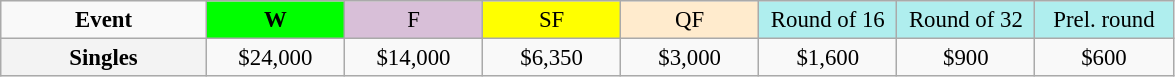<table class=wikitable style=font-size:95%;text-align:center>
<tr>
<td style="width:130px"><strong>Event</strong></td>
<td style="width:85px; background:lime"><strong>W</strong></td>
<td style="width:85px; background:thistle">F</td>
<td style="width:85px; background:#ffff00">SF</td>
<td style="width:85px; background:#ffebcd">QF</td>
<td style="width:85px; background:#afeeee">Round of 16</td>
<td style="width:85px; background:#afeeee">Round of 32</td>
<td style="width:85px; background:#afeeee">Prel. round</td>
</tr>
<tr>
<th style=background:#f3f3f3>Singles </th>
<td>$24,000</td>
<td>$14,000</td>
<td>$6,350</td>
<td>$3,000</td>
<td>$1,600</td>
<td>$900</td>
<td>$600</td>
</tr>
</table>
